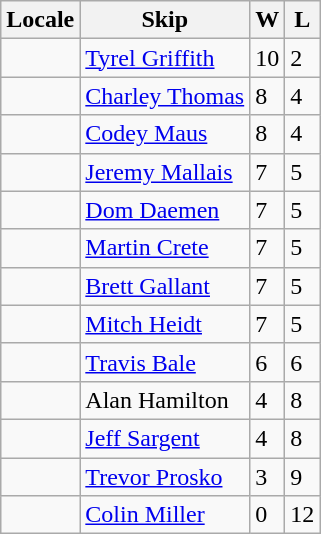<table class="wikitable" border="1">
<tr>
<th>Locale</th>
<th>Skip</th>
<th>W</th>
<th>L</th>
</tr>
<tr>
<td></td>
<td><a href='#'>Tyrel Griffith</a></td>
<td>10</td>
<td>2</td>
</tr>
<tr>
<td></td>
<td><a href='#'>Charley Thomas</a></td>
<td>8</td>
<td>4</td>
</tr>
<tr>
<td></td>
<td><a href='#'>Codey Maus</a></td>
<td>8</td>
<td>4</td>
</tr>
<tr>
<td></td>
<td><a href='#'>Jeremy Mallais</a></td>
<td>7</td>
<td>5</td>
</tr>
<tr>
<td></td>
<td><a href='#'>Dom Daemen</a></td>
<td>7</td>
<td>5</td>
</tr>
<tr>
<td></td>
<td><a href='#'>Martin Crete</a></td>
<td>7</td>
<td>5</td>
</tr>
<tr>
<td></td>
<td><a href='#'>Brett Gallant</a></td>
<td>7</td>
<td>5</td>
</tr>
<tr>
<td></td>
<td><a href='#'>Mitch Heidt</a></td>
<td>7</td>
<td>5</td>
</tr>
<tr>
<td></td>
<td><a href='#'>Travis Bale</a></td>
<td>6</td>
<td>6</td>
</tr>
<tr>
<td></td>
<td>Alan Hamilton</td>
<td>4</td>
<td>8</td>
</tr>
<tr>
<td></td>
<td><a href='#'>Jeff Sargent</a></td>
<td>4</td>
<td>8</td>
</tr>
<tr>
<td></td>
<td><a href='#'>Trevor Prosko</a></td>
<td>3</td>
<td>9</td>
</tr>
<tr>
<td></td>
<td><a href='#'>Colin Miller</a></td>
<td>0</td>
<td>12</td>
</tr>
</table>
